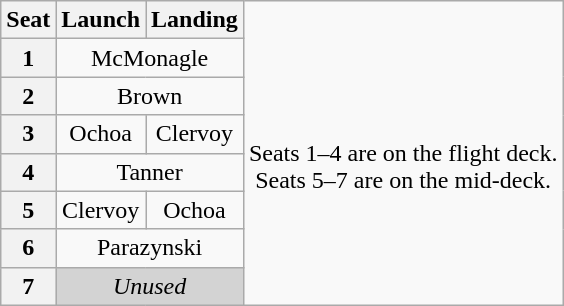<table class="wikitable" style="text-align:center">
<tr>
<th>Seat</th>
<th>Launch</th>
<th>Landing</th>
<td rowspan=8><br>Seats 1–4 are on the flight deck.<br>Seats 5–7 are on the mid-deck.</td>
</tr>
<tr>
<th>1</th>
<td colspan=2>McMonagle</td>
</tr>
<tr>
<th>2</th>
<td colspan=2>Brown</td>
</tr>
<tr>
<th>3</th>
<td>Ochoa</td>
<td>Clervoy</td>
</tr>
<tr>
<th>4</th>
<td colspan=2>Tanner</td>
</tr>
<tr>
<th>5</th>
<td>Clervoy</td>
<td>Ochoa</td>
</tr>
<tr>
<th>6</th>
<td colspan=2>Parazynski</td>
</tr>
<tr>
<th>7</th>
<td colspan=2 style="background-color:lightgray"><em>Unused</em></td>
</tr>
</table>
